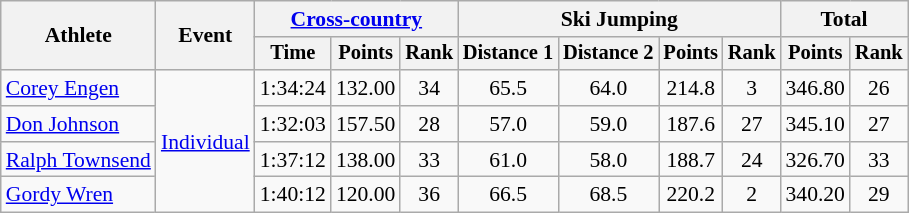<table class=wikitable style=font-size:90%;text-align:center>
<tr>
<th rowspan=2>Athlete</th>
<th rowspan=2>Event</th>
<th colspan=3><a href='#'>Cross-country</a></th>
<th colspan=4>Ski Jumping</th>
<th colspan=2>Total</th>
</tr>
<tr style=font-size:95%>
<th>Time</th>
<th>Points</th>
<th>Rank</th>
<th>Distance 1</th>
<th>Distance 2</th>
<th>Points</th>
<th>Rank</th>
<th>Points</th>
<th>Rank</th>
</tr>
<tr>
<td align=left><a href='#'>Corey Engen</a></td>
<td align=left rowspan=4><a href='#'>Individual</a></td>
<td>1:34:24</td>
<td>132.00</td>
<td>34</td>
<td>65.5</td>
<td>64.0</td>
<td>214.8</td>
<td>3</td>
<td>346.80</td>
<td>26</td>
</tr>
<tr>
<td align=left><a href='#'>Don Johnson</a></td>
<td>1:32:03</td>
<td>157.50</td>
<td>28</td>
<td>57.0</td>
<td>59.0</td>
<td>187.6</td>
<td>27</td>
<td>345.10</td>
<td>27</td>
</tr>
<tr>
<td align=left><a href='#'>Ralph Townsend</a></td>
<td>1:37:12</td>
<td>138.00</td>
<td>33</td>
<td>61.0</td>
<td>58.0</td>
<td>188.7</td>
<td>24</td>
<td>326.70</td>
<td>33</td>
</tr>
<tr>
<td align=left><a href='#'>Gordy Wren</a></td>
<td>1:40:12</td>
<td>120.00</td>
<td>36</td>
<td>66.5</td>
<td>68.5</td>
<td>220.2</td>
<td>2</td>
<td>340.20</td>
<td>29</td>
</tr>
</table>
